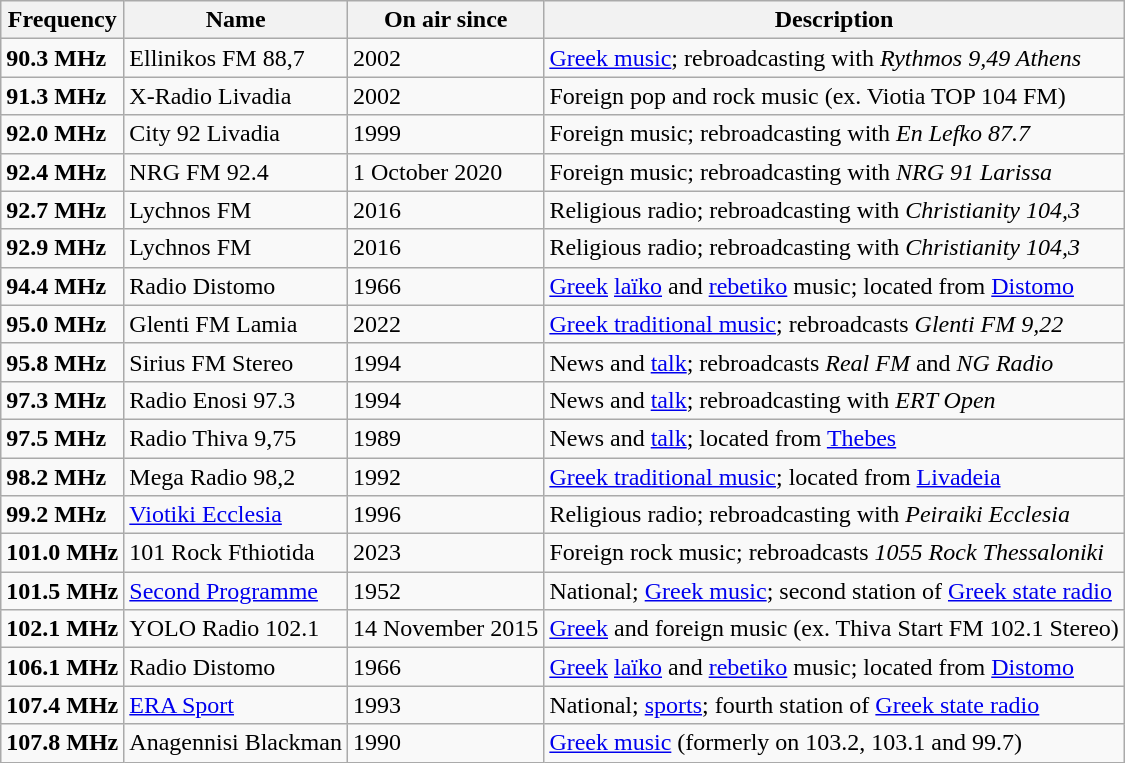<table class="wikitable">
<tr>
<th>Frequency</th>
<th>Name</th>
<th>On air since</th>
<th>Description</th>
</tr>
<tr>
<td><strong>90.3 MHz</strong></td>
<td>Ellinikos FM 88,7</td>
<td>2002</td>
<td><a href='#'>Greek music</a>; rebroadcasting with <em>Rythmos 9,49 Athens</em></td>
</tr>
<tr>
<td><strong>91.3 MHz</strong></td>
<td>X-Radio Livadia</td>
<td>2002</td>
<td>Foreign pop and rock music (ex. Viotia TOP 104 FM)</td>
</tr>
<tr>
<td><strong>92.0 MHz</strong></td>
<td>City 92 Livadia</td>
<td>1999</td>
<td>Foreign music; rebroadcasting with <em>En Lefko 87.7</em></td>
</tr>
<tr>
<td><strong>92.4 MHz</strong></td>
<td>NRG FM 92.4</td>
<td>1 October 2020</td>
<td>Foreign music; rebroadcasting with <em>NRG 91 Larissa</em></td>
</tr>
<tr>
<td><strong>92.7 MHz</strong></td>
<td>Lychnos FM</td>
<td>2016</td>
<td>Religious radio; rebroadcasting with <em>Christianity 104,3</em></td>
</tr>
<tr>
<td><strong>92.9 MHz</strong></td>
<td>Lychnos FM</td>
<td>2016</td>
<td>Religious radio; rebroadcasting with <em>Christianity 104,3</em></td>
</tr>
<tr>
<td><strong>94.4 MHz</strong></td>
<td>Radio Distomo</td>
<td>1966</td>
<td><a href='#'>Greek</a> <a href='#'>laïko</a> and <a href='#'>rebetiko</a> music; located from <a href='#'>Distomo</a></td>
</tr>
<tr>
<td><strong>95.0 MHz</strong></td>
<td>Glenti FM Lamia</td>
<td>2022</td>
<td><a href='#'>Greek traditional music</a>; rebroadcasts <em>Glenti FM 9,22</em></td>
</tr>
<tr>
<td><strong>95.8 MHz</strong></td>
<td>Sirius FM Stereo</td>
<td>1994</td>
<td>News and <a href='#'>talk</a>; rebroadcasts <em>Real FM</em> and <em>NG Radio</em></td>
</tr>
<tr>
<td><strong>97.3 MHz</strong></td>
<td>Radio Enosi 97.3</td>
<td>1994</td>
<td>News and <a href='#'>talk</a>; rebroadcasting with <em>ERT Open</em></td>
</tr>
<tr>
<td><strong>97.5 MHz</strong></td>
<td>Radio Thiva 9,75</td>
<td>1989</td>
<td>News and <a href='#'>talk</a>; located from <a href='#'>Thebes</a></td>
</tr>
<tr>
<td><strong>98.2 MHz</strong></td>
<td>Mega Radio 98,2</td>
<td>1992</td>
<td><a href='#'>Greek traditional music</a>; located from <a href='#'>Livadeia</a></td>
</tr>
<tr>
<td><strong>99.2 MHz</strong></td>
<td><a href='#'>Viotiki Ecclesia</a></td>
<td>1996</td>
<td>Religious radio; rebroadcasting with <em>Peiraiki Ecclesia</em></td>
</tr>
<tr>
<td><strong>101.0 MHz</strong></td>
<td>101 Rock Fthiotida</td>
<td>2023</td>
<td>Foreign rock music; rebroadcasts <em>1055 Rock Thessaloniki</em></td>
</tr>
<tr>
<td><strong>101.5 MHz</strong></td>
<td><a href='#'>Second Programme</a></td>
<td>1952</td>
<td>National; <a href='#'>Greek music</a>; second station of <a href='#'>Greek state radio</a></td>
</tr>
<tr>
<td><strong>102.1 MHz</strong></td>
<td>YOLO Radio 102.1</td>
<td>14 November 2015</td>
<td><a href='#'>Greek</a> and foreign music (ex. Thiva Start FM 102.1 Stereo)</td>
</tr>
<tr>
<td><strong>106.1 MHz</strong></td>
<td>Radio Distomo</td>
<td>1966</td>
<td><a href='#'>Greek</a> <a href='#'>laïko</a> and <a href='#'>rebetiko</a> music; located from <a href='#'>Distomo</a></td>
</tr>
<tr>
<td><strong>107.4 MHz</strong></td>
<td><a href='#'>ERA Sport</a></td>
<td>1993</td>
<td>National; <a href='#'>sports</a>; fourth station of <a href='#'>Greek state radio</a></td>
</tr>
<tr>
<td><strong>107.8 MHz</strong></td>
<td>Anagennisi Blackman</td>
<td>1990</td>
<td><a href='#'>Greek music</a> (formerly on 103.2, 103.1 and 99.7)</td>
</tr>
</table>
